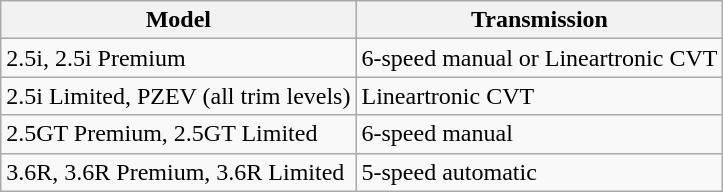<table class="wikitable">
<tr>
<th>Model</th>
<th>Transmission</th>
</tr>
<tr>
<td>2.5i, 2.5i Premium</td>
<td>6-speed manual or Lineartronic CVT</td>
</tr>
<tr>
<td>2.5i Limited, PZEV (all trim levels)</td>
<td>Lineartronic CVT</td>
</tr>
<tr>
<td>2.5GT Premium, 2.5GT Limited</td>
<td>6-speed manual</td>
</tr>
<tr>
<td>3.6R, 3.6R Premium, 3.6R Limited</td>
<td>5-speed automatic</td>
</tr>
</table>
